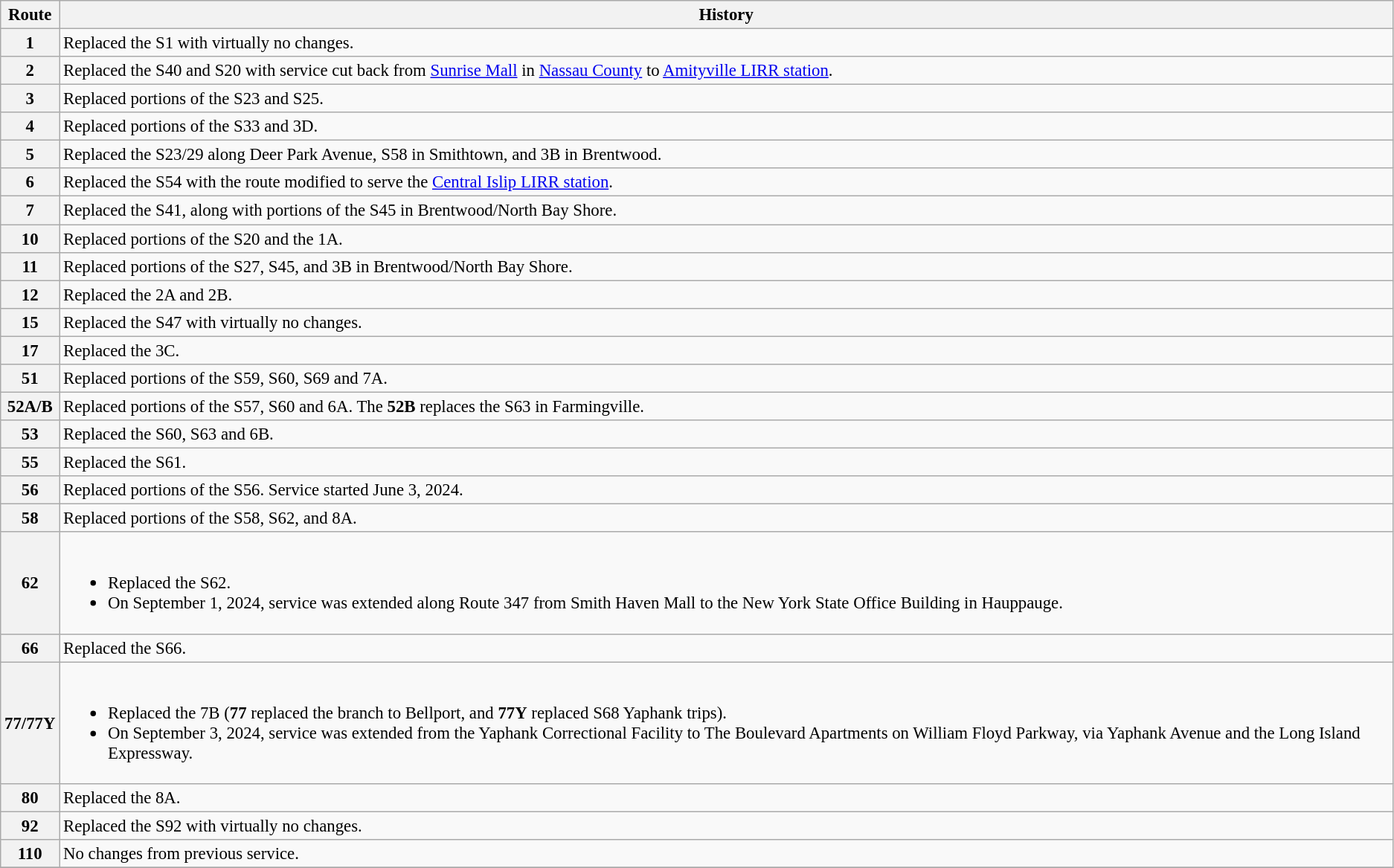<table class=wikitable style="font-size: 95%;" |>
<tr>
<th>Route</th>
<th>History</th>
</tr>
<tr>
<th>1</th>
<td>Replaced the S1 with virtually no changes.</td>
</tr>
<tr>
<th>2</th>
<td>Replaced the S40 and S20 with service cut back from <a href='#'>Sunrise Mall</a> in <a href='#'>Nassau County</a> to <a href='#'>Amityville LIRR station</a>.</td>
</tr>
<tr>
<th>3</th>
<td>Replaced portions of the S23 and S25.</td>
</tr>
<tr>
<th>4</th>
<td>Replaced portions of the S33 and 3D.</td>
</tr>
<tr>
<th>5</th>
<td>Replaced the S23/29 along Deer Park Avenue, S58 in Smithtown, and 3B in Brentwood.</td>
</tr>
<tr>
<th>6</th>
<td>Replaced the S54 with the route modified to serve the <a href='#'>Central Islip LIRR station</a>.</td>
</tr>
<tr>
<th>7</th>
<td>Replaced the S41, along with portions of the S45 in Brentwood/North Bay Shore.</td>
</tr>
<tr>
<th>10</th>
<td>Replaced portions of the S20 and the 1A.</td>
</tr>
<tr>
<th>11</th>
<td>Replaced portions of the S27, S45, and 3B in Brentwood/North Bay Shore.</td>
</tr>
<tr>
<th>12</th>
<td>Replaced the 2A and 2B.</td>
</tr>
<tr>
<th>15</th>
<td>Replaced the S47 with virtually no changes.</td>
</tr>
<tr>
<th>17</th>
<td>Replaced the 3C.</td>
</tr>
<tr>
<th>51</th>
<td>Replaced portions of the S59, S60, S69 and 7A.</td>
</tr>
<tr>
<th>52A/B</th>
<td>Replaced portions of the S57, S60 and 6A. The <strong>52B</strong> replaces the S63 in Farmingville.</td>
</tr>
<tr>
<th>53</th>
<td>Replaced the S60, S63 and 6B.</td>
</tr>
<tr>
<th>55</th>
<td>Replaced the S61.</td>
</tr>
<tr>
<th>56</th>
<td>Replaced portions of the S56. Service started June 3, 2024.</td>
</tr>
<tr>
<th>58</th>
<td>Replaced portions of the S58, S62, and 8A.</td>
</tr>
<tr>
<th>62</th>
<td><br><ul><li>Replaced the S62.</li><li>On September 1, 2024, service was extended along Route 347 from Smith Haven Mall to the New York State Office Building in Hauppauge.</li></ul></td>
</tr>
<tr>
<th>66</th>
<td>Replaced the S66.</td>
</tr>
<tr>
<th>77/77Y</th>
<td><br><ul><li>Replaced the 7B (<strong>77</strong> replaced the branch to Bellport, and <strong>77Y</strong> replaced S68 Yaphank trips).</li><li>On September 3, 2024, service was extended from the Yaphank Correctional Facility to The Boulevard Apartments on William Floyd Parkway, via Yaphank Avenue and the Long Island Expressway.</li></ul></td>
</tr>
<tr>
<th>80</th>
<td>Replaced the 8A.</td>
</tr>
<tr>
<th>92</th>
<td>Replaced the S92 with virtually no changes.</td>
</tr>
<tr>
<th>110</th>
<td>No changes from previous service.</td>
</tr>
<tr>
</tr>
</table>
